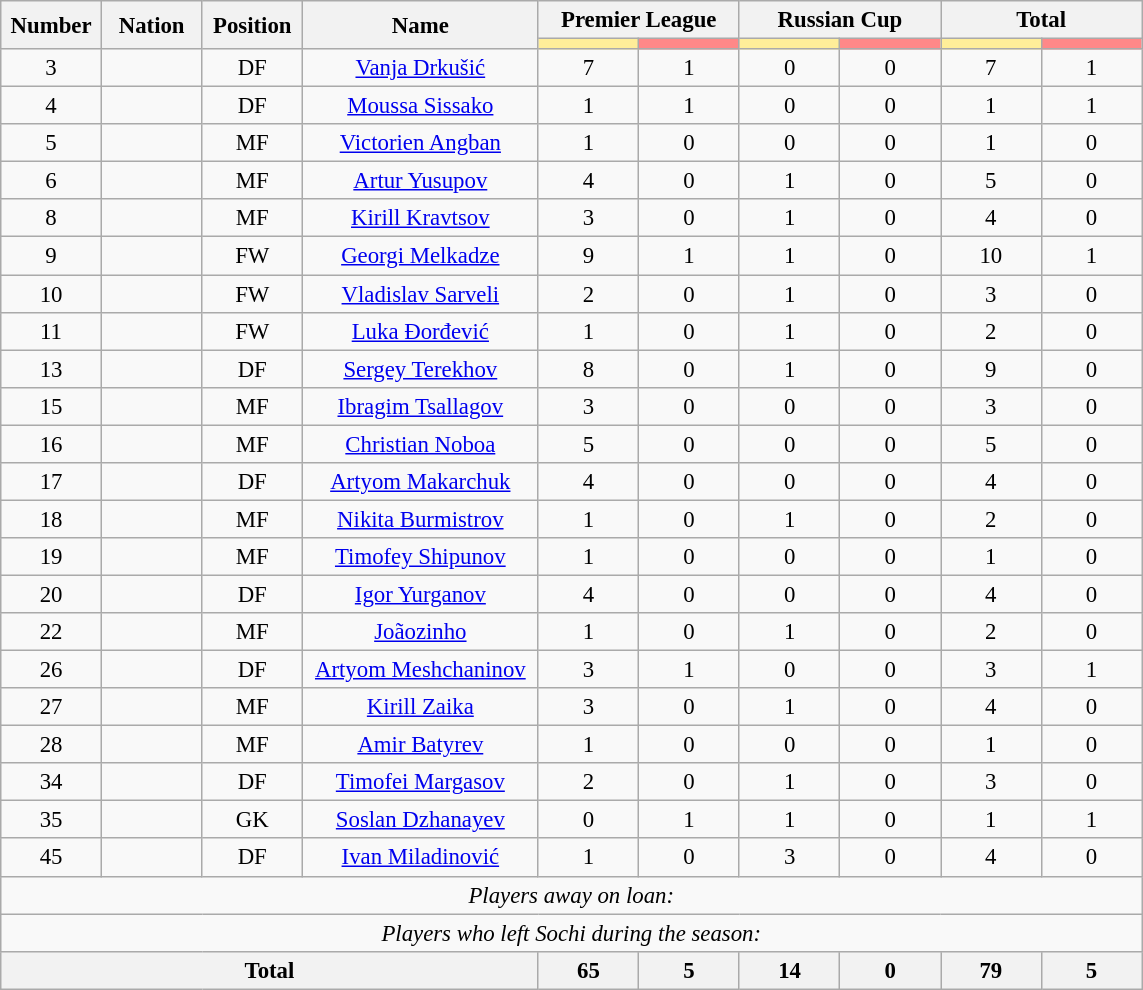<table class="wikitable" style="font-size: 95%; text-align: center;">
<tr>
<th rowspan=2 width=60>Number</th>
<th rowspan=2 width=60>Nation</th>
<th rowspan=2 width=60>Position</th>
<th rowspan=2 width=150>Name</th>
<th colspan=2>Premier League</th>
<th colspan=2>Russian Cup</th>
<th colspan=2>Total</th>
</tr>
<tr>
<th style="width:60px; background:#fe9;"></th>
<th style="width:60px; background:#ff8888;"></th>
<th style="width:60px; background:#fe9;"></th>
<th style="width:60px; background:#ff8888;"></th>
<th style="width:60px; background:#fe9;"></th>
<th style="width:60px; background:#ff8888;"></th>
</tr>
<tr>
<td>3</td>
<td></td>
<td>DF</td>
<td><a href='#'>Vanja Drkušić</a></td>
<td>7</td>
<td>1</td>
<td>0</td>
<td>0</td>
<td>7</td>
<td>1</td>
</tr>
<tr>
<td>4</td>
<td></td>
<td>DF</td>
<td><a href='#'>Moussa Sissako</a></td>
<td>1</td>
<td>1</td>
<td>0</td>
<td>0</td>
<td>1</td>
<td>1</td>
</tr>
<tr>
<td>5</td>
<td></td>
<td>MF</td>
<td><a href='#'>Victorien Angban</a></td>
<td>1</td>
<td>0</td>
<td>0</td>
<td>0</td>
<td>1</td>
<td>0</td>
</tr>
<tr>
<td>6</td>
<td></td>
<td>MF</td>
<td><a href='#'>Artur Yusupov</a></td>
<td>4</td>
<td>0</td>
<td>1</td>
<td>0</td>
<td>5</td>
<td>0</td>
</tr>
<tr>
<td>8</td>
<td></td>
<td>MF</td>
<td><a href='#'>Kirill Kravtsov</a></td>
<td>3</td>
<td>0</td>
<td>1</td>
<td>0</td>
<td>4</td>
<td>0</td>
</tr>
<tr>
<td>9</td>
<td></td>
<td>FW</td>
<td><a href='#'>Georgi Melkadze</a></td>
<td>9</td>
<td>1</td>
<td>1</td>
<td>0</td>
<td>10</td>
<td>1</td>
</tr>
<tr>
<td>10</td>
<td></td>
<td>FW</td>
<td><a href='#'>Vladislav Sarveli</a></td>
<td>2</td>
<td>0</td>
<td>1</td>
<td>0</td>
<td>3</td>
<td>0</td>
</tr>
<tr>
<td>11</td>
<td></td>
<td>FW</td>
<td><a href='#'>Luka Đorđević</a></td>
<td>1</td>
<td>0</td>
<td>1</td>
<td>0</td>
<td>2</td>
<td>0</td>
</tr>
<tr>
<td>13</td>
<td></td>
<td>DF</td>
<td><a href='#'>Sergey Terekhov</a></td>
<td>8</td>
<td>0</td>
<td>1</td>
<td>0</td>
<td>9</td>
<td>0</td>
</tr>
<tr>
<td>15</td>
<td></td>
<td>MF</td>
<td><a href='#'>Ibragim Tsallagov</a></td>
<td>3</td>
<td>0</td>
<td>0</td>
<td>0</td>
<td>3</td>
<td>0</td>
</tr>
<tr>
<td>16</td>
<td></td>
<td>MF</td>
<td><a href='#'>Christian Noboa</a></td>
<td>5</td>
<td>0</td>
<td>0</td>
<td>0</td>
<td>5</td>
<td>0</td>
</tr>
<tr>
<td>17</td>
<td></td>
<td>DF</td>
<td><a href='#'>Artyom Makarchuk</a></td>
<td>4</td>
<td>0</td>
<td>0</td>
<td>0</td>
<td>4</td>
<td>0</td>
</tr>
<tr>
<td>18</td>
<td></td>
<td>MF</td>
<td><a href='#'>Nikita Burmistrov</a></td>
<td>1</td>
<td>0</td>
<td>1</td>
<td>0</td>
<td>2</td>
<td>0</td>
</tr>
<tr>
<td>19</td>
<td></td>
<td>MF</td>
<td><a href='#'>Timofey Shipunov</a></td>
<td>1</td>
<td>0</td>
<td>0</td>
<td>0</td>
<td>1</td>
<td>0</td>
</tr>
<tr>
<td>20</td>
<td></td>
<td>DF</td>
<td><a href='#'>Igor Yurganov</a></td>
<td>4</td>
<td>0</td>
<td>0</td>
<td>0</td>
<td>4</td>
<td>0</td>
</tr>
<tr>
<td>22</td>
<td></td>
<td>MF</td>
<td><a href='#'>Joãozinho</a></td>
<td>1</td>
<td>0</td>
<td>1</td>
<td>0</td>
<td>2</td>
<td>0</td>
</tr>
<tr>
<td>26</td>
<td></td>
<td>DF</td>
<td><a href='#'>Artyom Meshchaninov</a></td>
<td>3</td>
<td>1</td>
<td>0</td>
<td>0</td>
<td>3</td>
<td>1</td>
</tr>
<tr>
<td>27</td>
<td></td>
<td>MF</td>
<td><a href='#'>Kirill Zaika</a></td>
<td>3</td>
<td>0</td>
<td>1</td>
<td>0</td>
<td>4</td>
<td>0</td>
</tr>
<tr>
<td>28</td>
<td></td>
<td>MF</td>
<td><a href='#'>Amir Batyrev</a></td>
<td>1</td>
<td>0</td>
<td>0</td>
<td>0</td>
<td>1</td>
<td>0</td>
</tr>
<tr>
<td>34</td>
<td></td>
<td>DF</td>
<td><a href='#'>Timofei Margasov</a></td>
<td>2</td>
<td>0</td>
<td>1</td>
<td>0</td>
<td>3</td>
<td>0</td>
</tr>
<tr>
<td>35</td>
<td></td>
<td>GK</td>
<td><a href='#'>Soslan Dzhanayev</a></td>
<td>0</td>
<td>1</td>
<td>1</td>
<td>0</td>
<td>1</td>
<td>1</td>
</tr>
<tr>
<td>45</td>
<td></td>
<td>DF</td>
<td><a href='#'>Ivan Miladinović</a></td>
<td>1</td>
<td>0</td>
<td>3</td>
<td>0</td>
<td>4</td>
<td>0</td>
</tr>
<tr>
<td colspan="14"><em>Players away on loan:</em></td>
</tr>
<tr>
<td colspan="14"><em>Players who left Sochi during the season:</em></td>
</tr>
<tr>
<th colspan=4>Total</th>
<th>65</th>
<th>5</th>
<th>14</th>
<th>0</th>
<th>79</th>
<th>5</th>
</tr>
</table>
